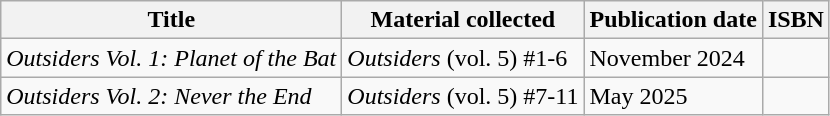<table class="wikitable">
<tr>
<th>Title</th>
<th>Material collected</th>
<th>Publication date</th>
<th>ISBN</th>
</tr>
<tr>
<td><em>Outsiders Vol. 1: Planet of the Bat</em></td>
<td><em>Outsiders</em> (vol. 5) #1-6</td>
<td>November 2024</td>
<td></td>
</tr>
<tr>
<td><em>Outsiders Vol. 2: Never the End</em></td>
<td><em>Outsiders</em> (vol. 5) #7-11</td>
<td>May 2025</td>
<td></td>
</tr>
</table>
